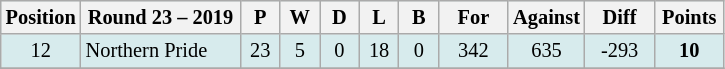<table class="wikitable" style="text-align:center; font-size:85%;">
<tr style="background: #d7ebed;">
<th width="40" abbr="Position">Position</th>
<th width="100">Round 23 – 2019</th>
<th width="20" abbr="Played">P</th>
<th width="20" abbr="Won">W</th>
<th width="20" abbr="Drawn">D</th>
<th width="20" abbr="Lost">L</th>
<th width="20" abbr="Bye">B</th>
<th width="40" abbr="Points for">For</th>
<th width="40" abbr="Points against">Against</th>
<th width="40" abbr="Points difference">Diff</th>
<th width="40" abbr="Points">Points</th>
</tr>
<tr style="background: #d7ebed;">
<td>12</td>
<td style="text-align:left;"> Northern Pride</td>
<td>23</td>
<td>5</td>
<td>0</td>
<td>18</td>
<td>0</td>
<td>342</td>
<td>635</td>
<td>-293</td>
<td><strong>10</strong></td>
</tr>
<tr>
</tr>
</table>
